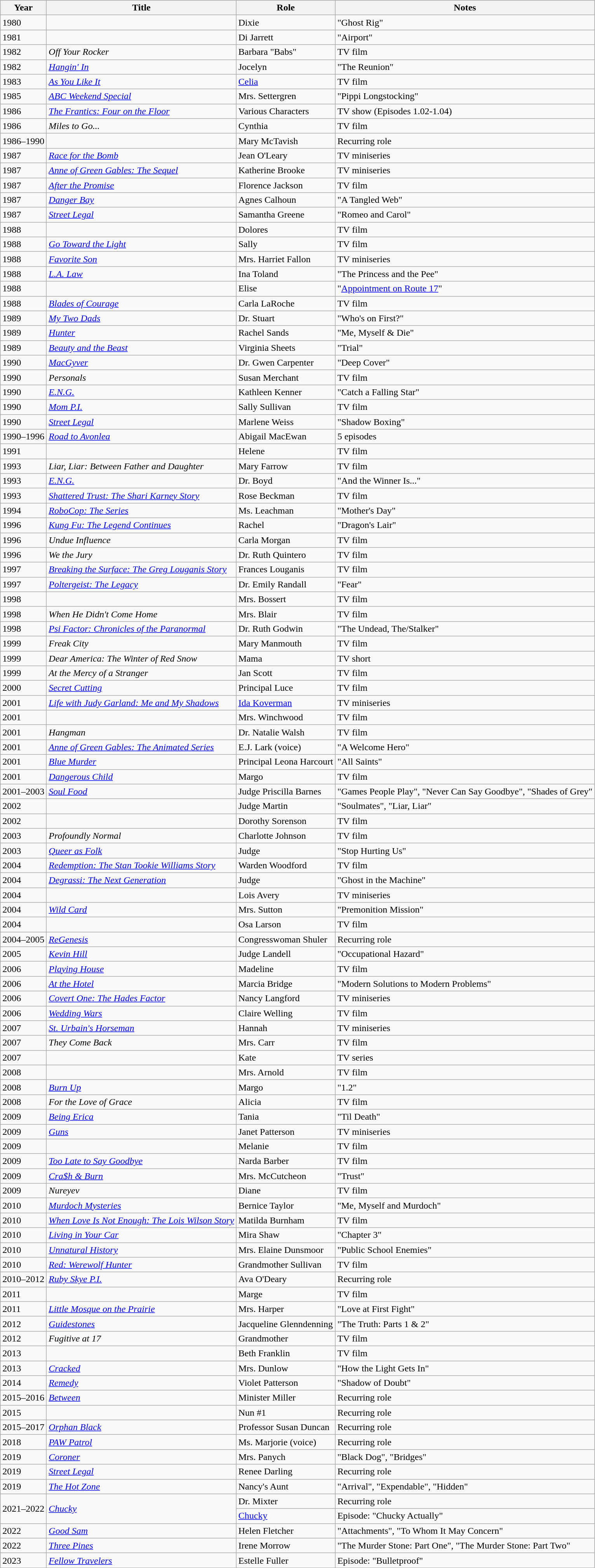<table class="wikitable sortable">
<tr>
<th>Year</th>
<th>Title</th>
<th>Role</th>
<th class="unsortable">Notes</th>
</tr>
<tr>
<td>1980</td>
<td><em></em></td>
<td>Dixie</td>
<td>"Ghost Rig"</td>
</tr>
<tr>
<td>1981</td>
<td><em></em></td>
<td>Di Jarrett</td>
<td>"Airport"</td>
</tr>
<tr>
<td>1982</td>
<td><em>Off Your Rocker</em></td>
<td>Barbara "Babs"</td>
<td>TV film</td>
</tr>
<tr>
<td>1982</td>
<td><em><a href='#'>Hangin' In</a></em></td>
<td>Jocelyn</td>
<td>"The Reunion"</td>
</tr>
<tr>
<td>1983</td>
<td><em><a href='#'>As You Like It</a></em></td>
<td><a href='#'>Celia</a></td>
<td>TV film</td>
</tr>
<tr>
<td>1985</td>
<td><em><a href='#'>ABC Weekend Special</a></em></td>
<td>Mrs. Settergren</td>
<td>"Pippi Longstocking"</td>
</tr>
<tr>
<td>1986</td>
<td data-sort-value="Frantics: Four on the Floor, The"><em><a href='#'>The Frantics: Four on the Floor</a></em></td>
<td>Various Characters</td>
<td>TV show (Episodes 1.02-1.04)</td>
</tr>
<tr>
<td>1986</td>
<td><em>Miles to Go...</em></td>
<td>Cynthia</td>
<td>TV film</td>
</tr>
<tr>
<td>1986–1990</td>
<td><em></em></td>
<td>Mary McTavish</td>
<td>Recurring role</td>
</tr>
<tr>
<td>1987</td>
<td><em><a href='#'>Race for the Bomb</a></em></td>
<td>Jean O'Leary</td>
<td>TV miniseries</td>
</tr>
<tr>
<td>1987</td>
<td><em><a href='#'>Anne of Green Gables: The Sequel</a></em></td>
<td>Katherine Brooke</td>
<td>TV miniseries</td>
</tr>
<tr>
<td>1987</td>
<td><em><a href='#'>After the Promise</a></em></td>
<td>Florence Jackson</td>
<td>TV film</td>
</tr>
<tr>
<td>1987</td>
<td><em><a href='#'>Danger Bay</a></em></td>
<td>Agnes Calhoun</td>
<td>"A Tangled Web"</td>
</tr>
<tr>
<td>1987</td>
<td><em><a href='#'>Street Legal</a></em></td>
<td>Samantha Greene</td>
<td>"Romeo and Carol"</td>
</tr>
<tr>
<td>1988</td>
<td><em></em></td>
<td>Dolores</td>
<td>TV film</td>
</tr>
<tr>
<td>1988</td>
<td><em><a href='#'>Go Toward the Light</a></em></td>
<td>Sally</td>
<td>TV film</td>
</tr>
<tr>
<td>1988</td>
<td><em><a href='#'>Favorite Son</a></em></td>
<td>Mrs. Harriet Fallon</td>
<td>TV miniseries</td>
</tr>
<tr>
<td>1988</td>
<td><em><a href='#'>L.A. Law</a></em></td>
<td>Ina Toland</td>
<td>"The Princess and the Pee"</td>
</tr>
<tr>
<td>1988</td>
<td><em></em></td>
<td>Elise</td>
<td>"<a href='#'>Appointment on Route 17</a>"</td>
</tr>
<tr>
<td>1988</td>
<td><em><a href='#'>Blades of Courage</a></em></td>
<td>Carla LaRoche</td>
<td>TV film</td>
</tr>
<tr>
<td>1989</td>
<td><em><a href='#'>My Two Dads</a></em></td>
<td>Dr. Stuart</td>
<td>"Who's on First?"</td>
</tr>
<tr>
<td>1989</td>
<td><em><a href='#'>Hunter</a></em></td>
<td>Rachel Sands</td>
<td>"Me, Myself & Die"</td>
</tr>
<tr>
<td>1989</td>
<td><em><a href='#'>Beauty and the Beast</a></em></td>
<td>Virginia Sheets</td>
<td>"Trial"</td>
</tr>
<tr>
<td>1990</td>
<td><em><a href='#'>MacGyver</a></em></td>
<td>Dr. Gwen Carpenter</td>
<td>"Deep Cover"</td>
</tr>
<tr>
<td>1990</td>
<td><em>Personals</em></td>
<td>Susan Merchant</td>
<td>TV film</td>
</tr>
<tr>
<td>1990</td>
<td><em><a href='#'>E.N.G.</a></em></td>
<td>Kathleen Kenner</td>
<td>"Catch a Falling Star"</td>
</tr>
<tr>
<td>1990</td>
<td><em><a href='#'>Mom P.I.</a></em></td>
<td>Sally Sullivan</td>
<td>TV film</td>
</tr>
<tr>
<td>1990</td>
<td><em><a href='#'>Street Legal</a></em></td>
<td>Marlene Weiss</td>
<td>"Shadow Boxing"</td>
</tr>
<tr>
<td>1990–1996</td>
<td><em><a href='#'>Road to Avonlea</a></em></td>
<td>Abigail MacEwan</td>
<td>5 episodes</td>
</tr>
<tr>
<td>1991</td>
<td><em></em></td>
<td>Helene</td>
<td>TV film</td>
</tr>
<tr>
<td>1993</td>
<td><em>Liar, Liar: Between Father and Daughter</em></td>
<td>Mary Farrow</td>
<td>TV film</td>
</tr>
<tr>
<td>1993</td>
<td><em><a href='#'>E.N.G.</a></em></td>
<td>Dr. Boyd</td>
<td>"And the Winner Is..."</td>
</tr>
<tr>
<td>1993</td>
<td><em><a href='#'>Shattered Trust: The Shari Karney Story</a></em></td>
<td>Rose Beckman</td>
<td>TV film</td>
</tr>
<tr>
<td>1994</td>
<td><em><a href='#'>RoboCop: The Series</a></em></td>
<td>Ms. Leachman</td>
<td>"Mother's Day"</td>
</tr>
<tr>
<td>1996</td>
<td><em><a href='#'>Kung Fu: The Legend Continues</a></em></td>
<td>Rachel</td>
<td>"Dragon's Lair"</td>
</tr>
<tr>
<td>1996</td>
<td><em>Undue Influence</em></td>
<td>Carla Morgan</td>
<td>TV film</td>
</tr>
<tr>
<td>1996</td>
<td><em>We the Jury</em></td>
<td>Dr. Ruth Quintero</td>
<td>TV film</td>
</tr>
<tr>
<td>1997</td>
<td><em><a href='#'>Breaking the Surface: The Greg Louganis Story</a></em></td>
<td>Frances Louganis</td>
<td>TV film</td>
</tr>
<tr>
<td>1997</td>
<td><em><a href='#'>Poltergeist: The Legacy</a></em></td>
<td>Dr. Emily Randall</td>
<td>"Fear"</td>
</tr>
<tr>
<td>1998</td>
<td><em></em></td>
<td>Mrs. Bossert</td>
<td>TV film</td>
</tr>
<tr>
<td>1998</td>
<td><em>When He Didn't Come Home</em></td>
<td>Mrs. Blair</td>
<td>TV film</td>
</tr>
<tr>
<td>1998</td>
<td><em><a href='#'>Psi Factor: Chronicles of the Paranormal</a></em></td>
<td>Dr. Ruth Godwin</td>
<td>"The Undead, The/Stalker"</td>
</tr>
<tr>
<td>1999</td>
<td><em>Freak City</em></td>
<td>Mary Manmouth</td>
<td>TV film</td>
</tr>
<tr>
<td>1999</td>
<td><em>Dear America: The Winter of Red Snow</em></td>
<td>Mama</td>
<td>TV short</td>
</tr>
<tr>
<td>1999</td>
<td><em>At the Mercy of a Stranger</em></td>
<td>Jan Scott</td>
<td>TV film</td>
</tr>
<tr>
<td>2000</td>
<td><em><a href='#'>Secret Cutting</a></em></td>
<td>Principal Luce</td>
<td>TV film</td>
</tr>
<tr>
<td>2001</td>
<td><em><a href='#'>Life with Judy Garland: Me and My Shadows</a></em></td>
<td><a href='#'>Ida Koverman</a></td>
<td>TV miniseries</td>
</tr>
<tr>
<td>2001</td>
<td><em></em></td>
<td>Mrs. Winchwood</td>
<td>TV film</td>
</tr>
<tr>
<td>2001</td>
<td><em>Hangman</em></td>
<td>Dr. Natalie Walsh</td>
<td>TV film</td>
</tr>
<tr>
<td>2001</td>
<td><em><a href='#'>Anne of Green Gables: The Animated Series</a></em></td>
<td>E.J. Lark (voice)</td>
<td>"A Welcome Hero"</td>
</tr>
<tr>
<td>2001</td>
<td><em><a href='#'>Blue Murder</a></em></td>
<td>Principal Leona Harcourt</td>
<td>"All Saints"</td>
</tr>
<tr>
<td>2001</td>
<td><em><a href='#'>Dangerous Child</a></em></td>
<td>Margo</td>
<td>TV film</td>
</tr>
<tr>
<td>2001–2003</td>
<td><em><a href='#'>Soul Food</a></em></td>
<td>Judge Priscilla Barnes</td>
<td>"Games People Play", "Never Can Say Goodbye", "Shades of Grey"</td>
</tr>
<tr>
<td>2002</td>
<td><em></em></td>
<td>Judge Martin</td>
<td>"Soulmates", "Liar, Liar"</td>
</tr>
<tr>
<td>2002</td>
<td><em></em></td>
<td>Dorothy Sorenson</td>
<td>TV film</td>
</tr>
<tr>
<td>2003</td>
<td><em>Profoundly Normal</em></td>
<td>Charlotte Johnson</td>
<td>TV film</td>
</tr>
<tr>
<td>2003</td>
<td><em><a href='#'>Queer as Folk</a></em></td>
<td>Judge</td>
<td>"Stop Hurting Us"</td>
</tr>
<tr>
<td>2004</td>
<td><em><a href='#'>Redemption: The Stan Tookie Williams Story</a></em></td>
<td>Warden Woodford</td>
<td>TV film</td>
</tr>
<tr>
<td>2004</td>
<td><em><a href='#'>Degrassi: The Next Generation</a></em></td>
<td>Judge</td>
<td>"Ghost in the Machine"</td>
</tr>
<tr>
<td>2004</td>
<td><em></em></td>
<td>Lois Avery</td>
<td>TV miniseries</td>
</tr>
<tr>
<td>2004</td>
<td><em><a href='#'>Wild Card</a></em></td>
<td>Mrs. Sutton</td>
<td>"Premonition Mission"</td>
</tr>
<tr>
<td>2004</td>
<td><em></em></td>
<td>Osa Larson</td>
<td>TV film</td>
</tr>
<tr>
<td>2004–2005</td>
<td><em><a href='#'>ReGenesis</a></em></td>
<td>Congresswoman Shuler</td>
<td>Recurring role</td>
</tr>
<tr>
<td>2005</td>
<td><em><a href='#'>Kevin Hill</a></em></td>
<td>Judge Landell</td>
<td>"Occupational Hazard"</td>
</tr>
<tr>
<td>2006</td>
<td><em><a href='#'>Playing House</a></em></td>
<td>Madeline</td>
<td>TV film</td>
</tr>
<tr>
<td>2006</td>
<td><em><a href='#'>At the Hotel</a></em></td>
<td>Marcia Bridge</td>
<td>"Modern Solutions to Modern Problems"</td>
</tr>
<tr>
<td>2006</td>
<td><em><a href='#'>Covert One: The Hades Factor</a></em></td>
<td>Nancy Langford</td>
<td>TV miniseries</td>
</tr>
<tr>
<td>2006</td>
<td><em><a href='#'>Wedding Wars</a></em></td>
<td>Claire Welling</td>
<td>TV film</td>
</tr>
<tr>
<td>2007</td>
<td><em><a href='#'>St. Urbain's Horseman</a></em></td>
<td>Hannah</td>
<td>TV miniseries</td>
</tr>
<tr>
<td>2007</td>
<td><em>They Come Back</em></td>
<td>Mrs. Carr</td>
<td>TV film</td>
</tr>
<tr>
<td>2007</td>
<td><em></em></td>
<td>Kate</td>
<td>TV series</td>
</tr>
<tr>
<td>2008</td>
<td><em></em></td>
<td>Mrs. Arnold</td>
<td>TV film</td>
</tr>
<tr>
<td>2008</td>
<td><em><a href='#'>Burn Up</a></em></td>
<td>Margo</td>
<td>"1.2"</td>
</tr>
<tr>
<td>2008</td>
<td><em>For the Love of Grace</em></td>
<td>Alicia</td>
<td>TV film</td>
</tr>
<tr>
<td>2009</td>
<td><em><a href='#'>Being Erica</a></em></td>
<td>Tania</td>
<td>"Til Death"</td>
</tr>
<tr>
<td>2009</td>
<td><em><a href='#'>Guns</a></em></td>
<td>Janet Patterson</td>
<td>TV miniseries</td>
</tr>
<tr>
<td>2009</td>
<td><em></em></td>
<td>Melanie</td>
<td>TV film</td>
</tr>
<tr>
<td>2009</td>
<td><em><a href='#'>Too Late to Say Goodbye</a></em></td>
<td>Narda Barber</td>
<td>TV film</td>
</tr>
<tr>
<td>2009</td>
<td><em><a href='#'>Cra$h & Burn</a></em></td>
<td>Mrs. McCutcheon</td>
<td>"Trust"</td>
</tr>
<tr>
<td>2009</td>
<td><em>Nureyev</em></td>
<td>Diane</td>
<td>TV film</td>
</tr>
<tr>
<td>2010</td>
<td><em><a href='#'>Murdoch Mysteries</a></em></td>
<td>Bernice Taylor</td>
<td>"Me, Myself and Murdoch"</td>
</tr>
<tr>
<td>2010</td>
<td><em><a href='#'>When Love Is Not Enough: The Lois Wilson Story</a></em></td>
<td>Matilda Burnham</td>
<td>TV film</td>
</tr>
<tr>
<td>2010</td>
<td><em><a href='#'>Living in Your Car</a></em></td>
<td>Mira Shaw</td>
<td>"Chapter 3"</td>
</tr>
<tr>
<td>2010</td>
<td><em><a href='#'>Unnatural History</a></em></td>
<td>Mrs. Elaine Dunsmoor</td>
<td>"Public School Enemies"</td>
</tr>
<tr>
<td>2010</td>
<td><em><a href='#'>Red: Werewolf Hunter</a></em></td>
<td>Grandmother Sullivan</td>
<td>TV film</td>
</tr>
<tr>
<td>2010–2012</td>
<td><em><a href='#'>Ruby Skye P.I.</a></em></td>
<td>Ava O'Deary</td>
<td>Recurring role</td>
</tr>
<tr>
<td>2011</td>
<td><em></em></td>
<td>Marge</td>
<td>TV film</td>
</tr>
<tr>
<td>2011</td>
<td><em><a href='#'>Little Mosque on the Prairie</a></em></td>
<td>Mrs. Harper</td>
<td>"Love at First Fight"</td>
</tr>
<tr>
<td>2012</td>
<td><em><a href='#'>Guidestones</a></em></td>
<td>Jacqueline Glenndenning</td>
<td>"The Truth: Parts 1 & 2"</td>
</tr>
<tr>
<td>2012</td>
<td><em>Fugitive at 17</em></td>
<td>Grandmother</td>
<td>TV film</td>
</tr>
<tr>
<td>2013</td>
<td><em></em></td>
<td>Beth Franklin</td>
<td>TV film</td>
</tr>
<tr>
<td>2013</td>
<td><em><a href='#'>Cracked</a></em></td>
<td>Mrs. Dunlow</td>
<td>"How the Light Gets In"</td>
</tr>
<tr>
<td>2014</td>
<td><em><a href='#'>Remedy</a></em></td>
<td>Violet Patterson</td>
<td>"Shadow of Doubt"</td>
</tr>
<tr>
<td>2015–2016</td>
<td><em><a href='#'>Between</a></em></td>
<td>Minister Miller</td>
<td>Recurring role</td>
</tr>
<tr>
<td>2015</td>
<td><em></em></td>
<td>Nun #1</td>
<td>Recurring role</td>
</tr>
<tr>
<td>2015–2017</td>
<td><em><a href='#'>Orphan Black</a></em></td>
<td>Professor Susan Duncan</td>
<td>Recurring role</td>
</tr>
<tr>
<td>2018</td>
<td><em><a href='#'>PAW Patrol</a></em></td>
<td>Ms. Marjorie (voice)</td>
<td>Recurring role</td>
</tr>
<tr>
<td>2019</td>
<td><em><a href='#'>Coroner</a></em></td>
<td>Mrs. Panych</td>
<td>"Black Dog", "Bridges"</td>
</tr>
<tr>
<td>2019</td>
<td><em><a href='#'>Street Legal</a></em></td>
<td>Renee Darling</td>
<td>Recurring role</td>
</tr>
<tr>
<td>2019</td>
<td data-sort-value="Hot Zone, The"><em><a href='#'>The Hot Zone</a></em></td>
<td>Nancy's Aunt</td>
<td>"Arrival", "Expendable", "Hidden"</td>
</tr>
<tr>
<td rowspan="2">2021–2022</td>
<td rowspan="2"><em><a href='#'>Chucky</a></em></td>
<td>Dr. Mixter</td>
<td>Recurring role</td>
</tr>
<tr>
<td><a href='#'>Chucky</a></td>
<td>Episode: "Chucky Actually"</td>
</tr>
<tr>
<td>2022</td>
<td><em><a href='#'>Good Sam</a></em></td>
<td>Helen Fletcher</td>
<td>"Attachments", "To Whom It May Concern"</td>
</tr>
<tr>
<td>2022</td>
<td><em><a href='#'>Three Pines</a></em></td>
<td>Irene Morrow</td>
<td>"The Murder Stone: Part One", "The Murder Stone: Part Two"</td>
</tr>
<tr>
<td>2023</td>
<td><em><a href='#'>Fellow Travelers</a></em></td>
<td>Estelle Fuller</td>
<td>Episode: "Bulletproof"</td>
</tr>
</table>
